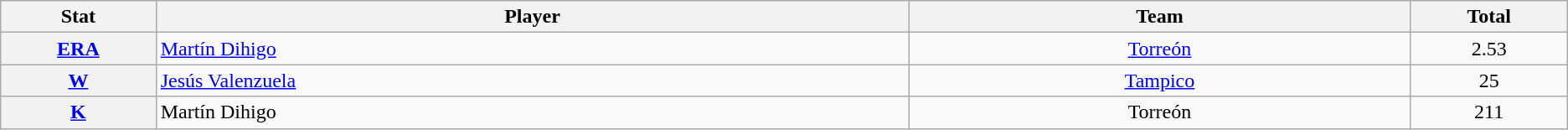<table class="wikitable" style="text-align:center;">
<tr>
<th scope="col" width="3%">Stat</th>
<th scope="col" width="15%">Player</th>
<th scope="col" width="10%">Team</th>
<th scope="col" width="3%">Total</th>
</tr>
<tr>
<th scope="row" style="text-align:center;"><a href='#'>ERA</a></th>
<td align=left> <a href='#'>Martín Dihigo</a></td>
<td><a href='#'>Torreón</a></td>
<td>2.53</td>
</tr>
<tr>
<th scope="row" style="text-align:center;"><a href='#'>W</a></th>
<td align=left> <a href='#'>Jesús Valenzuela</a></td>
<td><a href='#'>Tampico</a></td>
<td>25</td>
</tr>
<tr>
<th scope="row" style="text-align:center;"><a href='#'>K</a></th>
<td align=left> Martín Dihigo</td>
<td>Torreón</td>
<td>211</td>
</tr>
</table>
